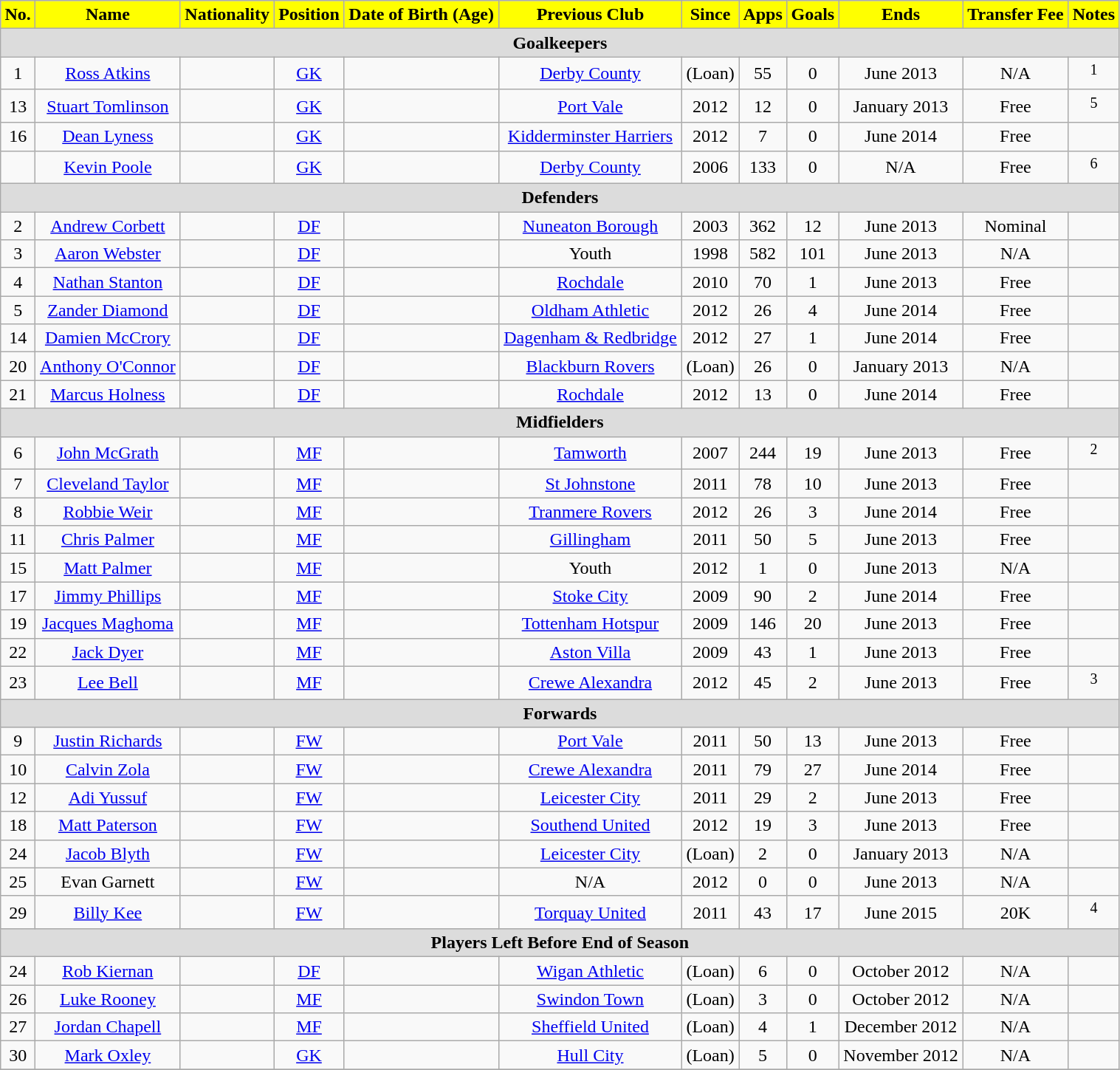<table class="wikitable" style="text-align: center;" width=80%>
<tr>
<th style="background: yellow; color:black" align=centre>No.</th>
<th style="background: yellow; color:black" align=centre>Name</th>
<th style="background: yellow; color:black" align=centre>Nationality</th>
<th style="background: yellow; color:black" align=centre>Position</th>
<th style="background: yellow; color:black" align=centre>Date of Birth (Age)</th>
<th style="background: yellow; color:black" align=centre>Previous Club</th>
<th style="background: yellow; color:black" align=centre>Since</th>
<th style="background: yellow; color:black" align=centre>Apps</th>
<th style="background: yellow; color:black" align=centre>Goals</th>
<th style="background: yellow; color:black" align=centre>Ends</th>
<th style="background: yellow; color:black" align=centre>Transfer Fee</th>
<th style="background: yellow; color:black" align=centre>Notes</th>
</tr>
<tr>
<th colspan=12 style="background: #DCDCDC" align=centre>Goalkeepers</th>
</tr>
<tr>
<td>1</td>
<td><a href='#'>Ross Atkins</a></td>
<td></td>
<td><a href='#'>GK</a></td>
<td></td>
<td><a href='#'>Derby County</a></td>
<td>(Loan)</td>
<td>55</td>
<td>0</td>
<td>June 2013</td>
<td>N/A</td>
<td><sup>1</sup></td>
</tr>
<tr>
<td>13</td>
<td><a href='#'>Stuart Tomlinson</a></td>
<td></td>
<td><a href='#'>GK</a></td>
<td></td>
<td><a href='#'>Port Vale</a></td>
<td>2012</td>
<td>12</td>
<td>0</td>
<td>January 2013</td>
<td>Free</td>
<td><sup>5</sup></td>
</tr>
<tr>
<td>16</td>
<td><a href='#'>Dean Lyness</a></td>
<td></td>
<td><a href='#'>GK</a></td>
<td></td>
<td><a href='#'>Kidderminster Harriers</a></td>
<td>2012</td>
<td>7</td>
<td>0</td>
<td>June 2014</td>
<td>Free</td>
<td></td>
</tr>
<tr>
<td></td>
<td><a href='#'>Kevin Poole</a></td>
<td></td>
<td><a href='#'>GK</a></td>
<td></td>
<td><a href='#'>Derby County</a></td>
<td>2006</td>
<td>133</td>
<td>0</td>
<td>N/A</td>
<td>Free</td>
<td><sup>6</sup></td>
</tr>
<tr>
<th colspan=12 style="background: #DCDCDC" align=centre>Defenders</th>
</tr>
<tr>
<td>2</td>
<td><a href='#'>Andrew Corbett</a></td>
<td></td>
<td><a href='#'>DF</a></td>
<td></td>
<td><a href='#'>Nuneaton Borough</a></td>
<td>2003</td>
<td>362</td>
<td>12</td>
<td>June 2013</td>
<td>Nominal</td>
<td></td>
</tr>
<tr>
<td>3</td>
<td><a href='#'>Aaron Webster</a></td>
<td></td>
<td><a href='#'>DF</a></td>
<td></td>
<td>Youth</td>
<td>1998</td>
<td>582</td>
<td>101</td>
<td>June 2013</td>
<td>N/A</td>
<td></td>
</tr>
<tr>
<td>4</td>
<td><a href='#'>Nathan Stanton</a></td>
<td></td>
<td><a href='#'>DF</a></td>
<td></td>
<td><a href='#'>Rochdale</a></td>
<td>2010</td>
<td>70</td>
<td>1</td>
<td>June 2013</td>
<td>Free</td>
<td></td>
</tr>
<tr>
<td>5</td>
<td><a href='#'>Zander Diamond</a></td>
<td></td>
<td><a href='#'>DF</a></td>
<td></td>
<td><a href='#'>Oldham Athletic</a></td>
<td>2012</td>
<td>26</td>
<td>4</td>
<td>June 2014</td>
<td>Free</td>
<td></td>
</tr>
<tr>
<td>14</td>
<td><a href='#'>Damien McCrory</a></td>
<td></td>
<td><a href='#'>DF</a></td>
<td></td>
<td><a href='#'>Dagenham & Redbridge</a></td>
<td>2012</td>
<td>27</td>
<td>1</td>
<td>June 2014</td>
<td>Free</td>
<td></td>
</tr>
<tr>
<td>20</td>
<td><a href='#'>Anthony O'Connor</a></td>
<td></td>
<td><a href='#'>DF</a></td>
<td></td>
<td><a href='#'>Blackburn Rovers</a></td>
<td>(Loan)</td>
<td>26</td>
<td>0</td>
<td>January 2013</td>
<td>N/A</td>
<td></td>
</tr>
<tr>
<td>21</td>
<td><a href='#'>Marcus Holness</a></td>
<td></td>
<td><a href='#'>DF</a></td>
<td></td>
<td><a href='#'>Rochdale</a></td>
<td>2012</td>
<td>13</td>
<td>0</td>
<td>June 2014</td>
<td>Free</td>
<td></td>
</tr>
<tr>
<th colspan=12 style="background: #DCDCDC" align=centre>Midfielders</th>
</tr>
<tr>
<td>6</td>
<td><a href='#'>John McGrath</a></td>
<td></td>
<td><a href='#'>MF</a></td>
<td></td>
<td><a href='#'>Tamworth</a></td>
<td>2007</td>
<td>244</td>
<td>19</td>
<td>June 2013</td>
<td>Free</td>
<td><sup>2</sup></td>
</tr>
<tr>
<td>7</td>
<td><a href='#'>Cleveland Taylor</a></td>
<td></td>
<td><a href='#'>MF</a></td>
<td></td>
<td><a href='#'>St Johnstone</a></td>
<td>2011</td>
<td>78</td>
<td>10</td>
<td>June 2013</td>
<td>Free</td>
<td></td>
</tr>
<tr>
<td>8</td>
<td><a href='#'>Robbie Weir</a></td>
<td></td>
<td><a href='#'>MF</a></td>
<td></td>
<td><a href='#'>Tranmere Rovers</a></td>
<td>2012</td>
<td>26</td>
<td>3</td>
<td>June 2014</td>
<td>Free</td>
<td></td>
</tr>
<tr>
<td>11</td>
<td><a href='#'>Chris Palmer</a></td>
<td></td>
<td><a href='#'>MF</a></td>
<td></td>
<td><a href='#'>Gillingham</a></td>
<td>2011</td>
<td>50</td>
<td>5</td>
<td>June 2013</td>
<td>Free</td>
<td></td>
</tr>
<tr>
<td>15</td>
<td><a href='#'>Matt Palmer</a></td>
<td></td>
<td><a href='#'>MF</a></td>
<td></td>
<td>Youth</td>
<td>2012</td>
<td>1</td>
<td>0</td>
<td>June 2013</td>
<td>N/A</td>
<td></td>
</tr>
<tr>
<td>17</td>
<td><a href='#'>Jimmy Phillips</a></td>
<td></td>
<td><a href='#'>MF</a></td>
<td></td>
<td><a href='#'>Stoke City</a></td>
<td>2009</td>
<td>90</td>
<td>2</td>
<td>June 2014</td>
<td>Free</td>
<td></td>
</tr>
<tr>
<td>19</td>
<td><a href='#'>Jacques Maghoma</a></td>
<td></td>
<td><a href='#'>MF</a></td>
<td></td>
<td><a href='#'>Tottenham Hotspur</a></td>
<td>2009</td>
<td>146</td>
<td>20</td>
<td>June 2013</td>
<td>Free</td>
<td></td>
</tr>
<tr>
<td>22</td>
<td><a href='#'>Jack Dyer</a></td>
<td></td>
<td><a href='#'>MF</a></td>
<td></td>
<td><a href='#'>Aston Villa</a></td>
<td>2009</td>
<td>43</td>
<td>1</td>
<td>June 2013</td>
<td>Free</td>
<td></td>
</tr>
<tr>
<td>23</td>
<td><a href='#'>Lee Bell</a></td>
<td></td>
<td><a href='#'>MF</a></td>
<td></td>
<td><a href='#'>Crewe Alexandra</a></td>
<td>2012</td>
<td>45</td>
<td>2</td>
<td>June 2013</td>
<td>Free</td>
<td><sup>3</sup></td>
</tr>
<tr>
<th colspan=12 style="background: #DCDCDC" align=centre>Forwards</th>
</tr>
<tr>
<td>9</td>
<td><a href='#'>Justin Richards</a></td>
<td></td>
<td><a href='#'>FW</a></td>
<td></td>
<td><a href='#'>Port Vale</a></td>
<td>2011</td>
<td>50</td>
<td>13</td>
<td>June 2013</td>
<td>Free</td>
<td></td>
</tr>
<tr>
<td>10</td>
<td><a href='#'>Calvin Zola</a></td>
<td></td>
<td><a href='#'>FW</a></td>
<td></td>
<td><a href='#'>Crewe Alexandra</a></td>
<td>2011</td>
<td>79</td>
<td>27</td>
<td>June 2014</td>
<td>Free</td>
<td></td>
</tr>
<tr>
<td>12</td>
<td><a href='#'>Adi Yussuf</a></td>
<td></td>
<td><a href='#'>FW</a></td>
<td></td>
<td><a href='#'>Leicester City</a></td>
<td>2011</td>
<td>29</td>
<td>2</td>
<td>June 2013</td>
<td>Free</td>
<td></td>
</tr>
<tr>
<td>18</td>
<td><a href='#'>Matt Paterson</a></td>
<td></td>
<td><a href='#'>FW</a></td>
<td></td>
<td><a href='#'>Southend United</a></td>
<td>2012</td>
<td>19</td>
<td>3</td>
<td>June 2013</td>
<td>Free</td>
<td></td>
</tr>
<tr>
<td>24</td>
<td><a href='#'>Jacob Blyth</a></td>
<td></td>
<td><a href='#'>FW</a></td>
<td></td>
<td><a href='#'>Leicester City</a></td>
<td>(Loan)</td>
<td>2</td>
<td>0</td>
<td>January 2013</td>
<td>N/A</td>
<td></td>
</tr>
<tr>
<td>25</td>
<td>Evan Garnett</td>
<td></td>
<td><a href='#'>FW</a></td>
<td></td>
<td>N/A</td>
<td>2012</td>
<td>0</td>
<td>0</td>
<td>June 2013</td>
<td>N/A</td>
<td></td>
</tr>
<tr>
<td>29</td>
<td><a href='#'>Billy Kee</a></td>
<td></td>
<td><a href='#'>FW</a></td>
<td></td>
<td><a href='#'>Torquay United</a></td>
<td>2011</td>
<td>43</td>
<td>17</td>
<td>June 2015</td>
<td>20K</td>
<td><sup>4</sup></td>
</tr>
<tr>
<th colspan=12 style="background: #DCDCDC" align=centre>Players Left Before End of Season</th>
</tr>
<tr>
<td>24</td>
<td><a href='#'>Rob Kiernan</a></td>
<td></td>
<td><a href='#'>DF</a></td>
<td></td>
<td><a href='#'>Wigan Athletic</a></td>
<td>(Loan)</td>
<td>6</td>
<td>0</td>
<td>October 2012</td>
<td>N/A</td>
<td></td>
</tr>
<tr>
<td>26</td>
<td><a href='#'>Luke Rooney</a></td>
<td></td>
<td><a href='#'>MF</a></td>
<td></td>
<td><a href='#'>Swindon Town</a></td>
<td>(Loan)</td>
<td>3</td>
<td>0</td>
<td>October 2012</td>
<td>N/A</td>
<td></td>
</tr>
<tr>
<td>27</td>
<td><a href='#'>Jordan Chapell</a></td>
<td></td>
<td><a href='#'>MF</a></td>
<td></td>
<td><a href='#'>Sheffield United</a></td>
<td>(Loan)</td>
<td>4</td>
<td>1</td>
<td>December 2012</td>
<td>N/A</td>
<td></td>
</tr>
<tr>
<td>30</td>
<td><a href='#'>Mark Oxley</a></td>
<td></td>
<td><a href='#'>GK</a></td>
<td></td>
<td><a href='#'>Hull City</a></td>
<td>(Loan)</td>
<td>5</td>
<td>0</td>
<td>November 2012</td>
<td>N/A</td>
<td></td>
</tr>
<tr>
</tr>
</table>
